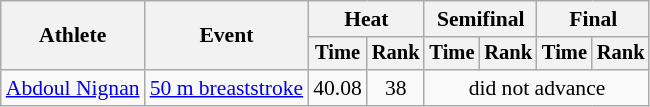<table class=wikitable style="font-size:90%">
<tr>
<th rowspan=2>Athlete</th>
<th rowspan=2>Event</th>
<th colspan="2">Heat</th>
<th colspan="2">Semifinal</th>
<th colspan="2">Final</th>
</tr>
<tr style="font-size:95%">
<th>Time</th>
<th>Rank</th>
<th>Time</th>
<th>Rank</th>
<th>Time</th>
<th>Rank</th>
</tr>
<tr align=center>
<td align=left><a href='#'>Abdoul Nignan</a></td>
<td align=left><a href='#'>50 m breaststroke</a></td>
<td>40.08</td>
<td>38</td>
<td colspan=4>did not advance</td>
</tr>
</table>
